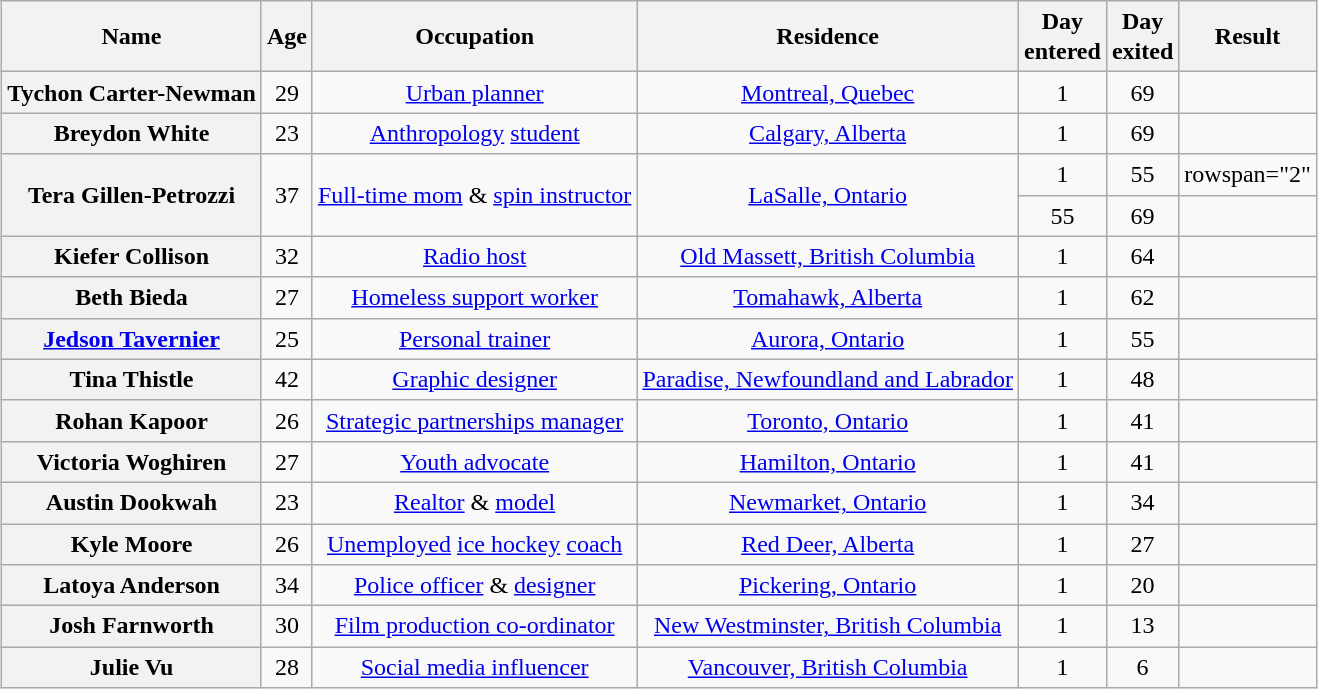<table class="wikitable sortable" style="text-align:center; line-height:20px; width:auto; margin:auto;">
<tr>
<th>Name</th>
<th scope="col">Age</th>
<th scope="col" class="unsortable">Occupation</th>
<th scope="col">Residence</th>
<th scope="col" class="unsortable">Day<br>entered</th>
<th scope="col">Day<br>exited</th>
<th scope="col">Result</th>
</tr>
<tr>
<th>Tychon Carter-Newman</th>
<td>29</td>
<td><a href='#'>Urban planner</a></td>
<td><a href='#'>Montreal, Quebec</a></td>
<td>1</td>
<td>69</td>
<td></td>
</tr>
<tr>
<th>Breydon White</th>
<td>23</td>
<td><a href='#'>Anthropology</a> <a href='#'>student</a></td>
<td><a href='#'>Calgary, Alberta</a></td>
<td>1</td>
<td>69</td>
<td></td>
</tr>
<tr>
<th rowspan="2">Tera Gillen-Petrozzi</th>
<td rowspan="2">37</td>
<td rowspan="2"><a href='#'>Full-time mom</a> & <a href='#'>spin instructor</a></td>
<td rowspan="2"><a href='#'>LaSalle, Ontario</a></td>
<td>1</td>
<td>55</td>
<td>rowspan="2" </td>
</tr>
<tr>
<td>55</td>
<td>69</td>
</tr>
<tr>
<th>Kiefer Collison</th>
<td>32</td>
<td><a href='#'>Radio host</a></td>
<td><a href='#'>Old Massett, British Columbia</a></td>
<td>1</td>
<td>64</td>
<td></td>
</tr>
<tr>
<th>Beth Bieda</th>
<td>27</td>
<td><a href='#'>Homeless support worker</a></td>
<td><a href='#'>Tomahawk, Alberta</a></td>
<td>1</td>
<td>62</td>
<td></td>
</tr>
<tr>
<th><a href='#'>Jedson Tavernier</a></th>
<td>25</td>
<td><a href='#'>Personal trainer</a></td>
<td><a href='#'>Aurora, Ontario</a></td>
<td>1</td>
<td>55</td>
<td></td>
</tr>
<tr>
<th>Tina Thistle</th>
<td>42</td>
<td><a href='#'>Graphic designer</a></td>
<td><a href='#'>Paradise, Newfoundland and Labrador</a></td>
<td>1</td>
<td>48</td>
<td></td>
</tr>
<tr>
<th>Rohan Kapoor</th>
<td>26</td>
<td><a href='#'>Strategic partnerships manager</a></td>
<td><a href='#'>Toronto, Ontario</a></td>
<td>1</td>
<td>41</td>
<td></td>
</tr>
<tr>
<th>Victoria Woghiren</th>
<td>27</td>
<td><a href='#'>Youth advocate</a></td>
<td><a href='#'>Hamilton, Ontario</a></td>
<td>1</td>
<td>41</td>
<td></td>
</tr>
<tr>
<th>Austin Dookwah</th>
<td>23</td>
<td><a href='#'>Realtor</a> & <a href='#'>model</a></td>
<td><a href='#'>Newmarket, Ontario</a></td>
<td>1</td>
<td>34</td>
<td></td>
</tr>
<tr>
<th>Kyle Moore</th>
<td>26</td>
<td><a href='#'>Unemployed</a> <a href='#'>ice hockey</a> <a href='#'>coach</a></td>
<td><a href='#'>Red Deer, Alberta</a></td>
<td>1</td>
<td>27</td>
<td></td>
</tr>
<tr>
<th>Latoya Anderson</th>
<td>34</td>
<td><a href='#'>Police officer</a> & <a href='#'>designer</a></td>
<td><a href='#'>Pickering, Ontario</a></td>
<td>1</td>
<td>20</td>
<td></td>
</tr>
<tr>
<th>Josh Farnworth</th>
<td>30</td>
<td><a href='#'>Film production co-ordinator</a></td>
<td><a href='#'>New Westminster, British Columbia</a></td>
<td>1</td>
<td>13</td>
<td></td>
</tr>
<tr>
<th>Julie Vu</th>
<td>28</td>
<td><a href='#'>Social media influencer</a></td>
<td><a href='#'>Vancouver, British Columbia</a></td>
<td>1</td>
<td>6</td>
<td></td>
</tr>
</table>
